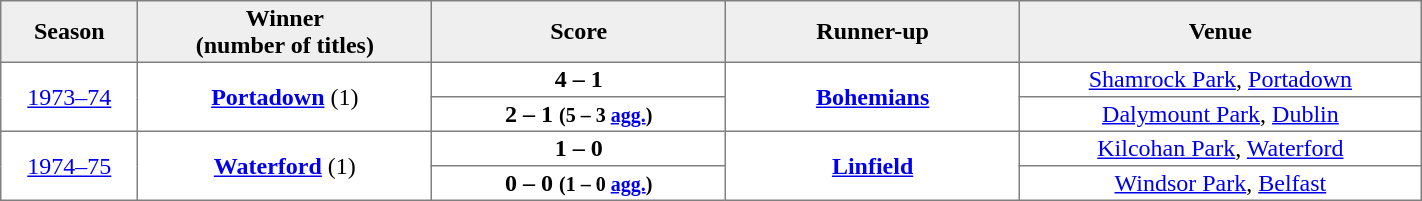<table class="toccolours" border="1" cellpadding="2" style="border-collapse: collapse; text-align: center; width: 75%; margin: 4 left;">
<tr style="background: #efefef;">
<th width="65">Season</th>
<th width="145">Winner<br>(number of titles)</th>
<th width="145">Score</th>
<th width="145">Runner-up</th>
<th width="200">Venue</th>
</tr>
<tr>
<td rowspan=2><a href='#'>1973–74</a></td>
<td rowspan=2> <strong><a href='#'>Portadown</a></strong> (1)</td>
<td><strong>4 – 1</strong></td>
<td rowspan=2> <strong><a href='#'>Bohemians</a></strong></td>
<td><a href='#'>Shamrock Park</a>, <a href='#'>Portadown</a></td>
</tr>
<tr>
<td><strong>2 – 1 <small>(5 – 3 <a href='#'>agg.</a>)</small></strong></td>
<td><a href='#'>Dalymount Park</a>, <a href='#'>Dublin</a></td>
</tr>
<tr>
<td rowspan=2><a href='#'>1974–75</a></td>
<td rowspan=2> <strong><a href='#'>Waterford</a></strong> (1)</td>
<td><strong>1 – 0</strong></td>
<td rowspan=2> <strong><a href='#'>Linfield</a></strong></td>
<td><a href='#'>Kilcohan Park</a>, <a href='#'>Waterford</a></td>
</tr>
<tr>
<td><strong>0 – 0 <small>(1 – 0 <a href='#'>agg.</a>)</small></strong></td>
<td><a href='#'>Windsor Park</a>, <a href='#'>Belfast</a></td>
</tr>
</table>
